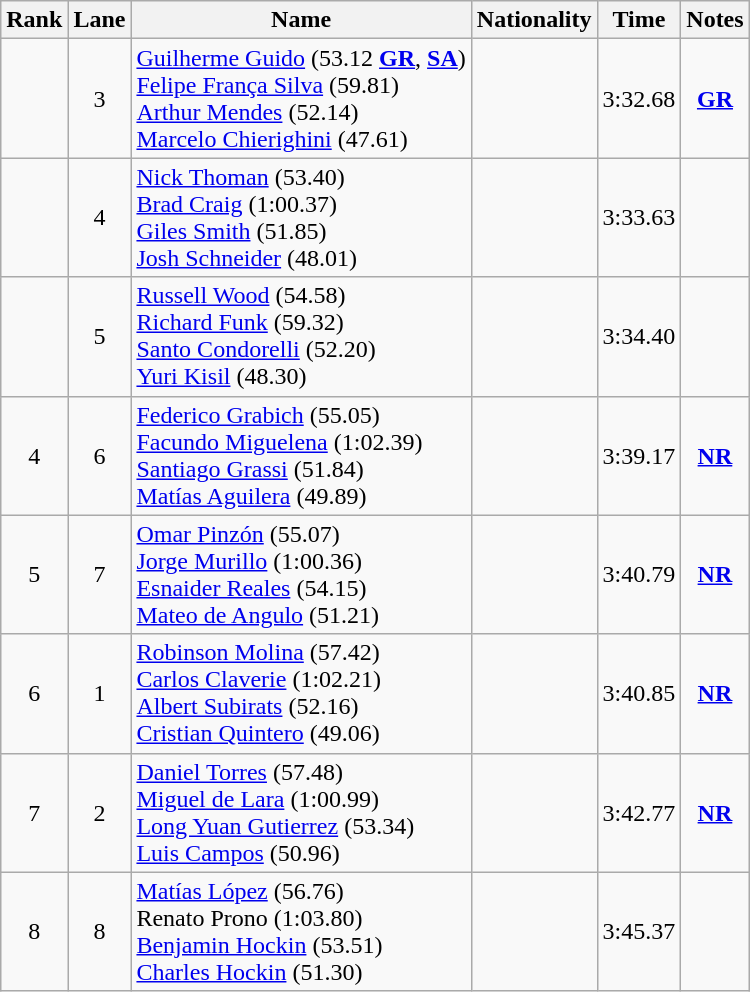<table class="wikitable sortable" style="text-align:center">
<tr>
<th>Rank</th>
<th>Lane</th>
<th>Name</th>
<th>Nationality</th>
<th>Time</th>
<th>Notes</th>
</tr>
<tr>
<td></td>
<td>3</td>
<td align=left><a href='#'>Guilherme Guido</a> (53.12 <strong><a href='#'>GR</a></strong>, <strong><a href='#'>SA</a></strong>) <br> <a href='#'>Felipe França Silva</a> (59.81) <br> <a href='#'>Arthur Mendes</a> (52.14) <br> <a href='#'>Marcelo Chierighini</a> (47.61)</td>
<td align=left></td>
<td>3:32.68</td>
<td><strong><a href='#'>GR</a></strong></td>
</tr>
<tr>
<td></td>
<td>4</td>
<td align=left><a href='#'>Nick Thoman</a> (53.40) <br> <a href='#'>Brad Craig</a> (1:00.37) <br> <a href='#'>Giles Smith</a> (51.85) <br> <a href='#'>Josh Schneider</a> (48.01)</td>
<td align=left></td>
<td>3:33.63</td>
<td></td>
</tr>
<tr>
<td></td>
<td>5</td>
<td align=left><a href='#'>Russell Wood</a> (54.58) <br> <a href='#'>Richard Funk</a> (59.32) <br> <a href='#'>Santo Condorelli</a> (52.20) <br> <a href='#'>Yuri Kisil</a> (48.30)</td>
<td align=left></td>
<td>3:34.40</td>
<td></td>
</tr>
<tr>
<td>4</td>
<td>6</td>
<td align=left><a href='#'>Federico Grabich</a> (55.05) <br> <a href='#'>Facundo Miguelena</a> (1:02.39) <br> <a href='#'>Santiago Grassi</a> (51.84) <br> <a href='#'>Matías Aguilera</a> (49.89)</td>
<td align=left></td>
<td>3:39.17</td>
<td><strong><a href='#'>NR</a></strong></td>
</tr>
<tr>
<td>5</td>
<td>7</td>
<td align=left><a href='#'>Omar Pinzón</a> (55.07)<br><a href='#'>Jorge Murillo</a> (1:00.36)<br><a href='#'>Esnaider Reales</a> (54.15)<br><a href='#'>Mateo de Angulo</a> (51.21)</td>
<td align=left></td>
<td>3:40.79</td>
<td><strong><a href='#'>NR</a></strong></td>
</tr>
<tr>
<td>6</td>
<td>1</td>
<td align=left><a href='#'>Robinson Molina</a> (57.42)<br><a href='#'>Carlos Claverie</a> (1:02.21)<br><a href='#'>Albert Subirats</a> (52.16)<br><a href='#'>Cristian Quintero</a> (49.06)</td>
<td align=left></td>
<td>3:40.85</td>
<td><strong><a href='#'>NR</a></strong></td>
</tr>
<tr>
<td>7</td>
<td>2</td>
<td align=left><a href='#'>Daniel Torres</a> (57.48)<br><a href='#'>Miguel de Lara</a> (1:00.99)<br><a href='#'>Long Yuan Gutierrez</a> (53.34)<br><a href='#'>Luis Campos</a> (50.96)</td>
<td align=left></td>
<td>3:42.77</td>
<td><strong><a href='#'>NR</a></strong></td>
</tr>
<tr>
<td>8</td>
<td>8</td>
<td align=left><a href='#'>Matías López</a> (56.76)<br>Renato Prono (1:03.80)<br><a href='#'>Benjamin Hockin</a> (53.51)<br><a href='#'>Charles Hockin</a> (51.30)</td>
<td align=left></td>
<td>3:45.37</td>
<td></td>
</tr>
</table>
